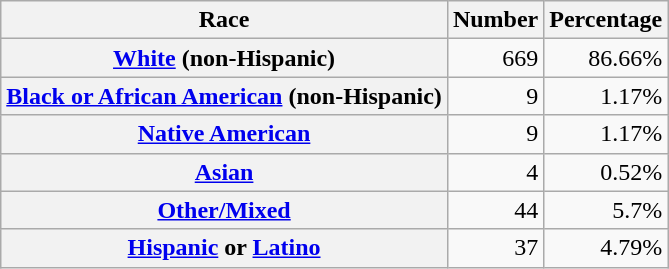<table class="wikitable" style="text-align:right">
<tr>
<th scope="col">Race</th>
<th scope="col">Number</th>
<th scope="col">Percentage</th>
</tr>
<tr>
<th scope="row"><a href='#'>White</a> (non-Hispanic)</th>
<td>669</td>
<td>86.66%</td>
</tr>
<tr>
<th scope="row"><a href='#'>Black or African American</a> (non-Hispanic)</th>
<td>9</td>
<td>1.17%</td>
</tr>
<tr>
<th scope="row"><a href='#'>Native American</a></th>
<td>9</td>
<td>1.17%</td>
</tr>
<tr>
<th scope="row"><a href='#'>Asian</a></th>
<td>4</td>
<td>0.52%</td>
</tr>
<tr>
<th scope="row"><a href='#'>Other/Mixed</a></th>
<td>44</td>
<td>5.7%</td>
</tr>
<tr>
<th scope="row"><a href='#'>Hispanic</a> or <a href='#'>Latino</a></th>
<td>37</td>
<td>4.79%</td>
</tr>
</table>
